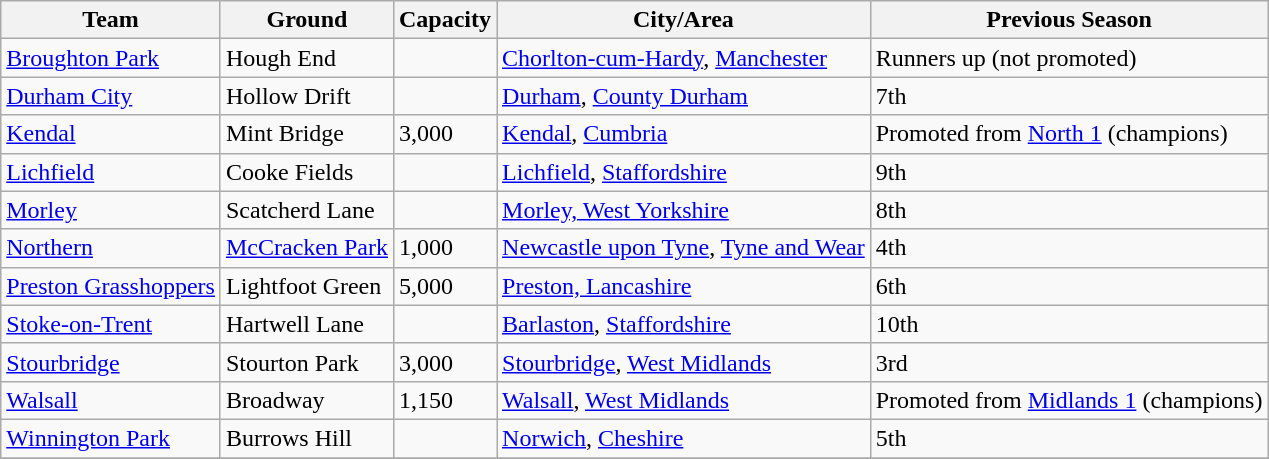<table class="wikitable sortable">
<tr>
<th>Team</th>
<th>Ground</th>
<th>Capacity</th>
<th>City/Area</th>
<th>Previous Season</th>
</tr>
<tr>
<td><a href='#'>Broughton Park</a></td>
<td>Hough End</td>
<td></td>
<td><a href='#'>Chorlton-cum-Hardy</a>, <a href='#'>Manchester</a></td>
<td>Runners up (not promoted)</td>
</tr>
<tr>
<td><a href='#'>Durham City</a></td>
<td>Hollow Drift</td>
<td></td>
<td><a href='#'>Durham</a>, <a href='#'>County Durham</a></td>
<td>7th</td>
</tr>
<tr>
<td><a href='#'>Kendal</a></td>
<td>Mint Bridge</td>
<td>3,000</td>
<td><a href='#'>Kendal</a>, <a href='#'>Cumbria</a></td>
<td>Promoted from <a href='#'>North 1</a> (champions)</td>
</tr>
<tr>
<td><a href='#'>Lichfield</a></td>
<td>Cooke Fields</td>
<td></td>
<td><a href='#'>Lichfield</a>, <a href='#'>Staffordshire</a></td>
<td>9th</td>
</tr>
<tr>
<td><a href='#'>Morley</a></td>
<td>Scatcherd Lane</td>
<td></td>
<td><a href='#'>Morley, West Yorkshire</a></td>
<td>8th</td>
</tr>
<tr>
<td><a href='#'>Northern</a></td>
<td><a href='#'>McCracken Park</a></td>
<td>1,000</td>
<td><a href='#'>Newcastle upon Tyne</a>, <a href='#'>Tyne and Wear</a></td>
<td>4th</td>
</tr>
<tr>
<td><a href='#'>Preston Grasshoppers</a></td>
<td>Lightfoot Green</td>
<td>5,000</td>
<td><a href='#'>Preston, Lancashire</a></td>
<td>6th</td>
</tr>
<tr>
<td><a href='#'>Stoke-on-Trent</a></td>
<td>Hartwell Lane</td>
<td></td>
<td><a href='#'>Barlaston</a>, <a href='#'>Staffordshire</a></td>
<td>10th</td>
</tr>
<tr>
<td><a href='#'>Stourbridge</a></td>
<td>Stourton Park</td>
<td>3,000</td>
<td><a href='#'>Stourbridge</a>, <a href='#'>West Midlands</a></td>
<td>3rd</td>
</tr>
<tr>
<td><a href='#'>Walsall</a></td>
<td>Broadway</td>
<td>1,150</td>
<td><a href='#'>Walsall</a>, <a href='#'>West Midlands</a></td>
<td>Promoted from <a href='#'>Midlands 1</a> (champions)</td>
</tr>
<tr>
<td><a href='#'>Winnington Park</a></td>
<td>Burrows Hill</td>
<td></td>
<td><a href='#'>Norwich</a>, <a href='#'>Cheshire</a></td>
<td>5th</td>
</tr>
<tr>
</tr>
</table>
